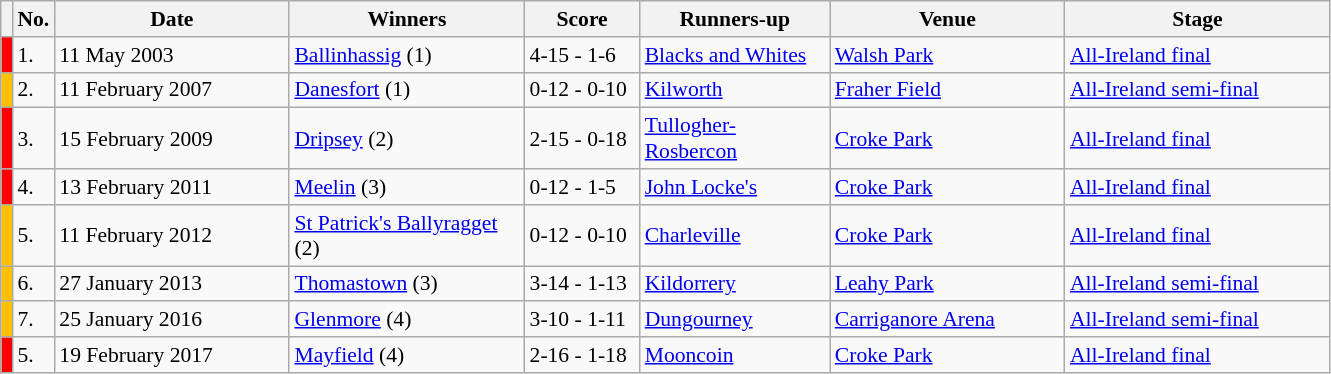<table class="wikitable" style="font-size:90%">
<tr>
<th width=1></th>
<th width=5>No.</th>
<th width=150>Date</th>
<th width=150>Winners</th>
<th width=70>Score</th>
<th width=120>Runners-up</th>
<th width=150>Venue</th>
<th width=170>Stage</th>
</tr>
<tr>
<td style="background-color:#FF0000"></td>
<td>1.</td>
<td>11 May 2003</td>
<td><a href='#'>Ballinhassig</a> (1)</td>
<td>4-15 - 1-6</td>
<td><a href='#'>Blacks and Whites</a></td>
<td><a href='#'>Walsh Park</a></td>
<td><a href='#'>All-Ireland final</a></td>
</tr>
<tr>
<td style="background-color:#FFC000"></td>
<td>2.</td>
<td>11 February 2007</td>
<td><a href='#'>Danesfort</a> (1)</td>
<td>0-12 - 0-10</td>
<td><a href='#'>Kilworth</a></td>
<td><a href='#'>Fraher Field</a></td>
<td><a href='#'>All-Ireland semi-final</a></td>
</tr>
<tr>
<td style="background-color:#FF0000"></td>
<td>3.</td>
<td>15 February 2009</td>
<td><a href='#'>Dripsey</a> (2)</td>
<td>2-15 - 0-18</td>
<td><a href='#'>Tullogher-Rosbercon</a></td>
<td><a href='#'>Croke Park</a></td>
<td><a href='#'>All-Ireland final</a></td>
</tr>
<tr>
<td style="background-color:#FF0000"></td>
<td>4.</td>
<td>13 February 2011</td>
<td><a href='#'>Meelin</a> (3)</td>
<td>0-12 - 1-5</td>
<td><a href='#'>John Locke's</a></td>
<td><a href='#'>Croke Park</a></td>
<td><a href='#'>All-Ireland final</a></td>
</tr>
<tr>
<td style="background-color:#FFC000"></td>
<td>5.</td>
<td>11 February 2012</td>
<td><a href='#'>St Patrick's Ballyragget</a> (2)</td>
<td>0-12 - 0-10</td>
<td><a href='#'>Charleville</a></td>
<td><a href='#'>Croke Park</a></td>
<td><a href='#'>All-Ireland final</a></td>
</tr>
<tr>
<td style="background-color:#FFC000"></td>
<td>6.</td>
<td>27 January 2013</td>
<td><a href='#'>Thomastown</a> (3)</td>
<td>3-14 - 1-13</td>
<td><a href='#'>Kildorrery</a></td>
<td><a href='#'>Leahy Park</a></td>
<td><a href='#'>All-Ireland semi-final</a></td>
</tr>
<tr>
<td style="background-color:#FFC000"></td>
<td>7.</td>
<td>25 January 2016</td>
<td><a href='#'>Glenmore</a> (4)</td>
<td>3-10 - 1-11</td>
<td><a href='#'>Dungourney</a></td>
<td><a href='#'>Carriganore Arena</a></td>
<td><a href='#'>All-Ireland semi-final</a></td>
</tr>
<tr>
<td style="background-color:#FF0000"></td>
<td>5.</td>
<td>19 February 2017</td>
<td><a href='#'>Mayfield</a> (4)</td>
<td>2-16 - 1-18</td>
<td><a href='#'>Mooncoin</a></td>
<td><a href='#'>Croke Park</a></td>
<td><a href='#'>All-Ireland final</a></td>
</tr>
</table>
